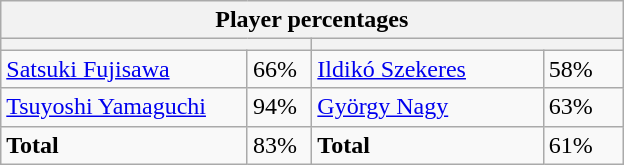<table class="wikitable">
<tr>
<th colspan=4 width=400>Player percentages</th>
</tr>
<tr>
<th colspan=2 width=200 style="white-space:nowrap;"></th>
<th colspan=2 width=200 style="white-space:nowrap;"></th>
</tr>
<tr>
<td><a href='#'>Satsuki Fujisawa</a></td>
<td>66%</td>
<td><a href='#'>Ildikó Szekeres</a></td>
<td>58%</td>
</tr>
<tr>
<td><a href='#'>Tsuyoshi Yamaguchi</a></td>
<td>94%</td>
<td><a href='#'>György Nagy</a></td>
<td>63%</td>
</tr>
<tr>
<td><strong>Total</strong></td>
<td>83%</td>
<td><strong>Total</strong></td>
<td>61%</td>
</tr>
</table>
